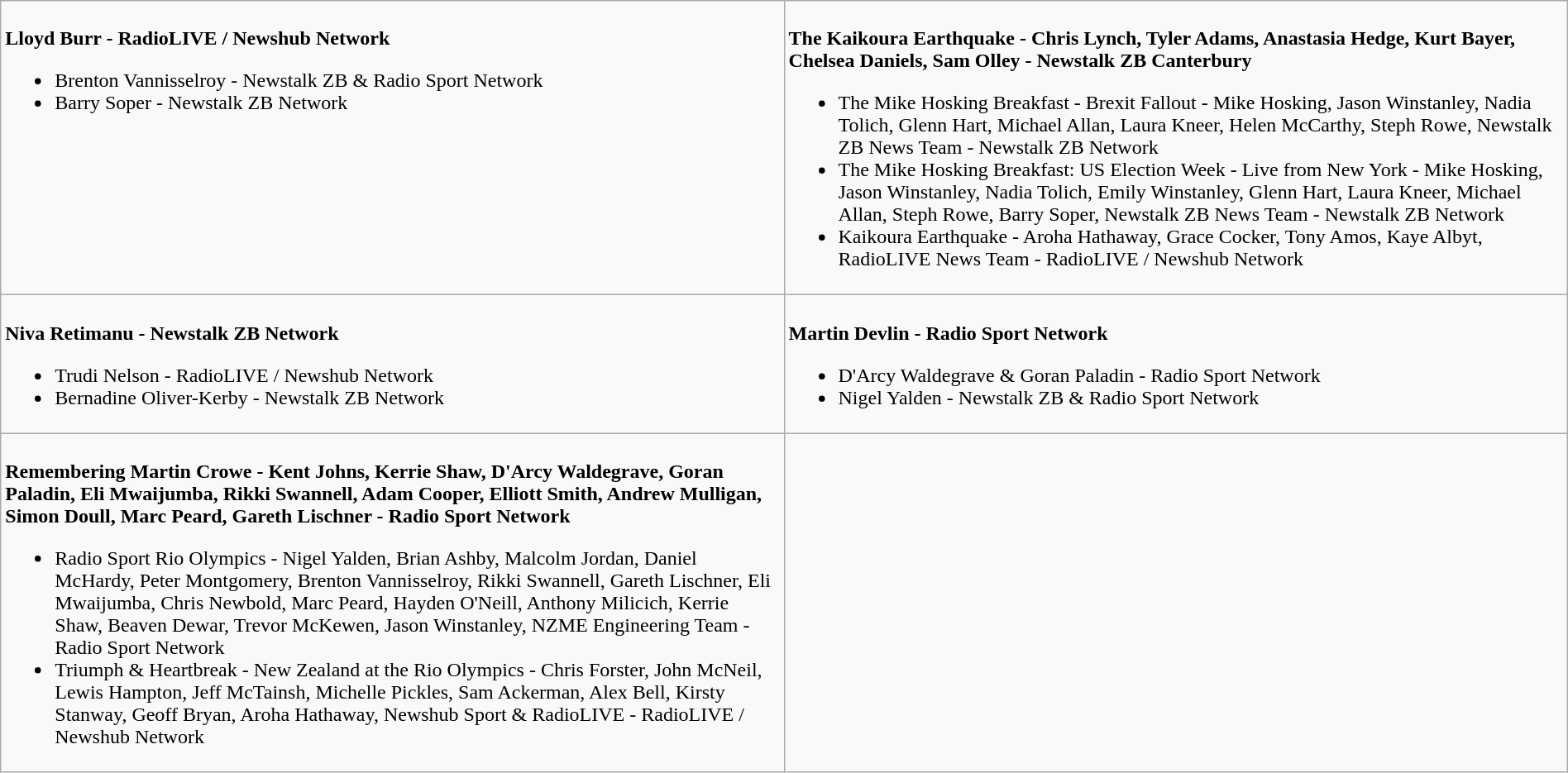<table class=wikitable width="100%">
<tr>
<td valign="top" width="50%"><br>
<strong>Lloyd Burr - RadioLIVE / Newshub Network</strong><ul><li>Brenton Vannisselroy - Newstalk ZB & Radio Sport Network</li><li>Barry Soper - Newstalk ZB Network</li></ul></td>
<td valign="top"  width="50%"><br>
<strong>The Kaikoura Earthquake - Chris Lynch, Tyler Adams, Anastasia Hedge, Kurt Bayer, Chelsea Daniels, Sam Olley - Newstalk ZB Canterbury</strong><ul><li>The Mike Hosking Breakfast - Brexit Fallout - Mike Hosking, Jason Winstanley, Nadia Tolich, Glenn Hart, Michael Allan, Laura Kneer, Helen McCarthy, Steph Rowe, Newstalk ZB News Team - Newstalk ZB Network</li><li>The Mike Hosking Breakfast: US Election Week - Live from New York - Mike Hosking, Jason Winstanley, Nadia Tolich, Emily Winstanley, Glenn Hart, Laura Kneer, Michael Allan, Steph Rowe, Barry Soper, Newstalk ZB News Team - Newstalk ZB Network</li><li>Kaikoura Earthquake - Aroha Hathaway, Grace Cocker, Tony Amos, Kaye Albyt, RadioLIVE News Team - RadioLIVE / Newshub Network</li></ul></td>
</tr>
<tr>
<td valign="top" width="50%"><br>
<strong>Niva Retimanu - Newstalk ZB Network</strong><ul><li>Trudi Nelson - RadioLIVE / Newshub Network</li><li>Bernadine Oliver-Kerby - Newstalk ZB Network</li></ul></td>
<td valign="top"  width="50%"><br>
<strong>Martin Devlin - Radio Sport Network</strong><ul><li>D'Arcy Waldegrave & Goran Paladin - Radio Sport Network</li><li>Nigel Yalden - Newstalk ZB & Radio Sport Network</li></ul></td>
</tr>
<tr>
<td valign="top" width="50%"><br>
<strong>Remembering Martin Crowe - Kent Johns, Kerrie Shaw, D'Arcy Waldegrave, Goran Paladin, Eli Mwaijumba, Rikki Swannell, Adam Cooper, Elliott Smith, Andrew Mulligan, Simon Doull, Marc Peard, Gareth Lischner - Radio Sport Network</strong><ul><li>Radio Sport Rio Olympics - Nigel Yalden, Brian Ashby, Malcolm Jordan, Daniel McHardy, Peter Montgomery, Brenton Vannisselroy, Rikki Swannell, Gareth Lischner, Eli Mwaijumba, Chris Newbold, Marc Peard, Hayden O'Neill, Anthony Milicich, Kerrie Shaw, Beaven Dewar, Trevor McKewen, Jason Winstanley, NZME Engineering Team - Radio Sport Network</li><li>Triumph & Heartbreak - New Zealand at the Rio Olympics - Chris Forster, John McNeil, Lewis Hampton, Jeff McTainsh, Michelle Pickles, Sam Ackerman, Alex Bell, Kirsty Stanway, Geoff Bryan, Aroha Hathaway, Newshub Sport & RadioLIVE - RadioLIVE / Newshub Network</li></ul></td>
<td valign="top"  width="50%"></td>
</tr>
</table>
